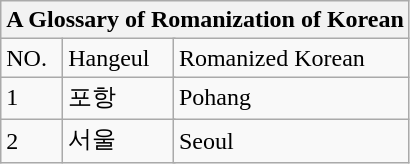<table class="wikitable">
<tr>
<th colspan="8">A Glossary of Romanization of Korean</th>
</tr>
<tr>
<td>NO.</td>
<td colspan="3">Hangeul</td>
<td colspan="4">Romanized Korean</td>
</tr>
<tr>
<td>1</td>
<td colspan="3">포항</td>
<td colspan="4">Pohang</td>
</tr>
<tr>
<td>2</td>
<td colspan="3">서울</td>
<td colspan="4">Seoul</td>
</tr>
</table>
